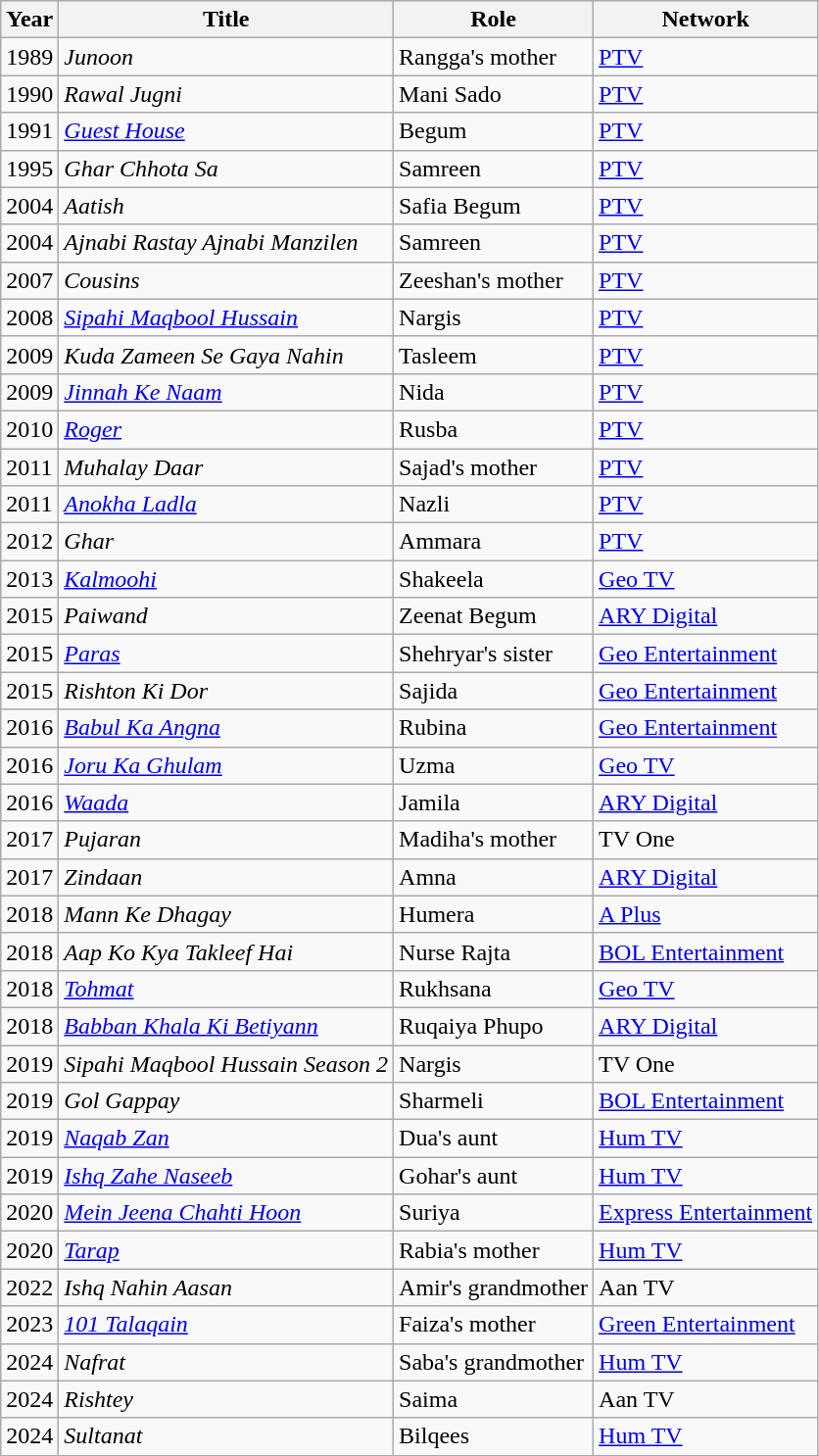<table class="wikitable sortable plainrowheaders">
<tr style="text-align:center;">
<th scope="col">Year</th>
<th scope="col">Title</th>
<th scope="col">Role</th>
<th scope="col">Network</th>
</tr>
<tr>
<td>1989</td>
<td><em>Junoon</em></td>
<td>Rangga's mother</td>
<td><a href='#'>PTV</a></td>
</tr>
<tr>
<td>1990</td>
<td><em>Rawal Jugni</em></td>
<td>Mani Sado</td>
<td><a href='#'>PTV</a></td>
</tr>
<tr>
<td>1991</td>
<td><em><a href='#'>Guest House</a></em></td>
<td>Begum</td>
<td><a href='#'>PTV</a></td>
</tr>
<tr>
<td>1995</td>
<td><em>Ghar Chhota Sa</em></td>
<td>Samreen</td>
<td><a href='#'>PTV</a></td>
</tr>
<tr>
<td>2004</td>
<td><em>Aatish</em></td>
<td>Safia Begum</td>
<td><a href='#'>PTV</a></td>
</tr>
<tr>
<td>2004</td>
<td><em>Ajnabi Rastay Ajnabi Manzilen</em></td>
<td>Samreen</td>
<td><a href='#'>PTV</a></td>
</tr>
<tr>
<td>2007</td>
<td><em>Cousins</em></td>
<td>Zeeshan's mother</td>
<td><a href='#'>PTV</a></td>
</tr>
<tr>
<td>2008</td>
<td><em><a href='#'>Sipahi Maqbool Hussain</a></em></td>
<td>Nargis</td>
<td><a href='#'>PTV</a></td>
</tr>
<tr>
<td>2009</td>
<td><em>Kuda Zameen Se Gaya Nahin</em></td>
<td>Tasleem</td>
<td><a href='#'>PTV</a></td>
</tr>
<tr>
<td>2009</td>
<td><em><a href='#'>Jinnah Ke Naam</a></em></td>
<td>Nida</td>
<td><a href='#'>PTV</a></td>
</tr>
<tr>
<td>2010</td>
<td><em><a href='#'>Roger</a></em></td>
<td>Rusba</td>
<td><a href='#'>PTV</a></td>
</tr>
<tr>
<td>2011</td>
<td><em>Muhalay Daar</em></td>
<td>Sajad's mother</td>
<td><a href='#'>PTV</a></td>
</tr>
<tr>
<td>2011</td>
<td><em><a href='#'>Anokha Ladla</a></em></td>
<td>Nazli</td>
<td><a href='#'>PTV</a></td>
</tr>
<tr>
<td>2012</td>
<td><em>Ghar</em></td>
<td>Ammara</td>
<td><a href='#'>PTV</a></td>
</tr>
<tr>
<td>2013</td>
<td><em><a href='#'>Kalmoohi</a></em></td>
<td>Shakeela</td>
<td><a href='#'>Geo TV</a></td>
</tr>
<tr>
<td>2015</td>
<td><em>Paiwand</em></td>
<td>Zeenat Begum</td>
<td><a href='#'>ARY Digital</a></td>
</tr>
<tr>
<td>2015</td>
<td><em><a href='#'>Paras</a></em></td>
<td>Shehryar's sister</td>
<td><a href='#'>Geo Entertainment</a></td>
</tr>
<tr>
<td>2015</td>
<td><em>Rishton Ki Dor</em></td>
<td>Sajida</td>
<td><a href='#'>Geo Entertainment</a></td>
</tr>
<tr>
<td>2016</td>
<td><em><a href='#'>Babul Ka Angna</a></em></td>
<td>Rubina</td>
<td><a href='#'>Geo Entertainment</a></td>
</tr>
<tr>
<td>2016</td>
<td><em><a href='#'>Joru Ka Ghulam</a></em></td>
<td>Uzma</td>
<td><a href='#'>Geo TV</a></td>
</tr>
<tr>
<td>2016</td>
<td><em><a href='#'>Waada</a></em></td>
<td>Jamila</td>
<td><a href='#'>ARY Digital</a></td>
</tr>
<tr>
<td>2017</td>
<td><em>Pujaran</em></td>
<td>Madiha's mother</td>
<td>TV One</td>
</tr>
<tr>
<td>2017</td>
<td><em>Zindaan</em></td>
<td>Amna</td>
<td><a href='#'>ARY Digital</a></td>
</tr>
<tr>
<td>2018</td>
<td><em>Mann Ke Dhagay</em></td>
<td>Humera</td>
<td><a href='#'>A Plus</a></td>
</tr>
<tr>
<td>2018</td>
<td><em>Aap Ko Kya Takleef Hai</em></td>
<td>Nurse Rajta</td>
<td><a href='#'>BOL Entertainment</a></td>
</tr>
<tr>
<td>2018</td>
<td><em><a href='#'>Tohmat</a></em></td>
<td>Rukhsana</td>
<td><a href='#'>Geo TV</a></td>
</tr>
<tr>
<td>2018</td>
<td><em><a href='#'>Babban Khala Ki Betiyann</a></em></td>
<td>Ruqaiya Phupo</td>
<td><a href='#'>ARY Digital</a></td>
</tr>
<tr>
<td>2019</td>
<td><em>Sipahi Maqbool Hussain Season 2</em></td>
<td>Nargis</td>
<td>TV One</td>
</tr>
<tr>
<td>2019</td>
<td><em>Gol Gappay</em></td>
<td>Sharmeli</td>
<td><a href='#'>BOL Entertainment</a></td>
</tr>
<tr>
<td>2019</td>
<td><em><a href='#'>Naqab Zan</a></em></td>
<td>Dua's aunt</td>
<td><a href='#'>Hum TV</a></td>
</tr>
<tr>
<td>2019</td>
<td><em><a href='#'>Ishq Zahe Naseeb</a></em></td>
<td>Gohar's aunt</td>
<td><a href='#'>Hum TV</a></td>
</tr>
<tr>
<td>2020</td>
<td><em><a href='#'>Mein Jeena Chahti Hoon</a></em></td>
<td>Suriya</td>
<td><a href='#'>Express Entertainment</a></td>
</tr>
<tr>
<td>2020</td>
<td><em><a href='#'>Tarap</a></em></td>
<td>Rabia's mother</td>
<td><a href='#'>Hum TV</a></td>
</tr>
<tr>
<td>2022</td>
<td><em>Ishq Nahin Aasan</em></td>
<td>Amir's grandmother</td>
<td>Aan TV</td>
</tr>
<tr>
<td>2023</td>
<td><em><a href='#'>101 Talaqain</a></em></td>
<td>Faiza's mother</td>
<td><a href='#'>Green Entertainment</a></td>
</tr>
<tr>
<td>2024</td>
<td><em>Nafrat</em></td>
<td>Saba's grandmother</td>
<td><a href='#'>Hum TV</a></td>
</tr>
<tr>
<td>2024</td>
<td><em>Rishtey</em></td>
<td>Saima</td>
<td>Aan TV</td>
</tr>
<tr>
<td>2024</td>
<td><em>Sultanat</em></td>
<td>Bilqees</td>
<td><a href='#'>Hum TV</a></td>
</tr>
</table>
